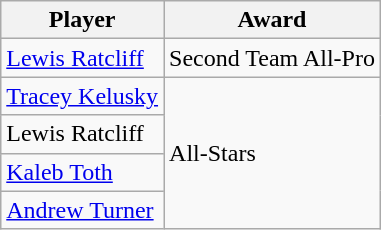<table class="wikitable">
<tr>
<th>Player</th>
<th>Award</th>
</tr>
<tr>
<td><a href='#'>Lewis Ratcliff</a></td>
<td>Second Team All-Pro</td>
</tr>
<tr>
<td><a href='#'>Tracey Kelusky</a></td>
<td rowspan=4>All-Stars</td>
</tr>
<tr>
<td>Lewis Ratcliff</td>
</tr>
<tr>
<td><a href='#'>Kaleb Toth</a></td>
</tr>
<tr>
<td><a href='#'>Andrew Turner</a></td>
</tr>
</table>
